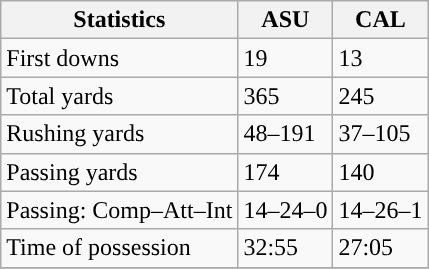<table class="wikitable" style="float: left;">
<tr>
<th>Statistics</th>
<th>ASU</th>
<th>CAL</th>
</tr>
<tr>
<td>First downs</td>
<td>19</td>
<td>13</td>
</tr>
<tr>
<td>Total yards</td>
<td>365</td>
<td>245</td>
</tr>
<tr>
<td>Rushing yards</td>
<td>48–191</td>
<td>37–105</td>
</tr>
<tr>
<td>Passing yards</td>
<td>174</td>
<td>140</td>
</tr>
<tr>
<td>Passing: Comp–Att–Int</td>
<td>14–24–0</td>
<td>14–26–1</td>
</tr>
<tr>
<td>Time of possession</td>
<td>32:55</td>
<td>27:05</td>
</tr>
<tr>
</tr>
</table>
